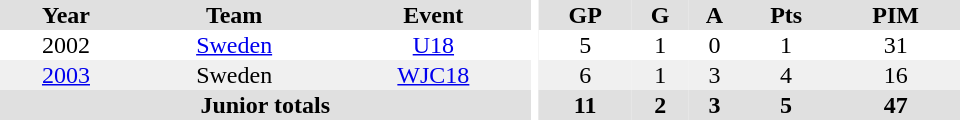<table border="0" cellpadding="1" cellspacing="0" ID="Table3" style="text-align:center; width:40em">
<tr ALIGN="center" bgcolor="#e0e0e0">
<th>Year</th>
<th>Team</th>
<th>Event</th>
<th rowspan="99" bgcolor="#ffffff"></th>
<th>GP</th>
<th>G</th>
<th>A</th>
<th>Pts</th>
<th>PIM</th>
</tr>
<tr>
<td>2002</td>
<td><a href='#'>Sweden</a></td>
<td><a href='#'>U18</a></td>
<td>5</td>
<td>1</td>
<td>0</td>
<td>1</td>
<td>31</td>
</tr>
<tr bgcolor="#f0f0f0">
<td><a href='#'>2003</a></td>
<td>Sweden</td>
<td><a href='#'>WJC18</a></td>
<td>6</td>
<td>1</td>
<td>3</td>
<td>4</td>
<td>16</td>
</tr>
<tr bgcolor="#e0e0e0">
<th colspan="3">Junior totals</th>
<th>11</th>
<th>2</th>
<th>3</th>
<th>5</th>
<th>47</th>
</tr>
</table>
